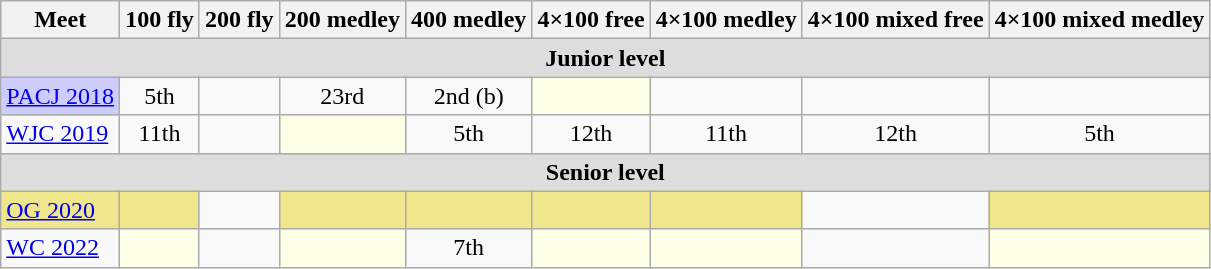<table class="sortable wikitable">
<tr>
<th>Meet</th>
<th class="unsortable">100 fly</th>
<th class="unsortable">200 fly</th>
<th class="unsortable">200 medley</th>
<th class="unsortable">400 medley</th>
<th class="unsortable">4×100 free</th>
<th class="unsortable">4×100 medley</th>
<th class="unsortable">4×100 mixed free</th>
<th class="unsortable">4×100 mixed medley</th>
</tr>
<tr bgcolor="#DDDDDD">
<td colspan="9" align="center"><strong>Junior level</strong></td>
</tr>
<tr>
<td style="background:#ccccff"><a href='#'>PACJ 2018</a></td>
<td align="center">5th</td>
<td align="center"></td>
<td align="center">23rd</td>
<td align="center">2nd (b)</td>
<td style="background:#fdffe7"></td>
<td align="center"></td>
<td></td>
<td></td>
</tr>
<tr>
<td><a href='#'>WJC 2019</a></td>
<td align="center">11th</td>
<td align="center"></td>
<td style="background:#fdffe7"></td>
<td align="center">5th</td>
<td align="center">12th</td>
<td align="center">11th</td>
<td align="center">12th</td>
<td align="center">5th</td>
</tr>
<tr bgcolor="#DDDDDD">
<td colspan="9" align="center"><strong>Senior level</strong></td>
</tr>
<tr>
<td style="background:#f0e68c"><a href='#'>OG 2020</a></td>
<td style="background:#f0e68c"></td>
<td align="center"></td>
<td style="background:#f0e68c"></td>
<td style="background:#f0e68c"></td>
<td style="background:#f0e68c"></td>
<td style="background:#f0e68c"></td>
<td></td>
<td style="background:#f0e68c"></td>
</tr>
<tr>
<td><a href='#'>WC 2022</a></td>
<td style="background:#fdffe7"></td>
<td align="center"></td>
<td style="background:#fdffe7"></td>
<td align="center">7th</td>
<td style="background:#fdffe7"></td>
<td style="background:#fdffe7"></td>
<td></td>
<td style="background:#fdffe7"></td>
</tr>
</table>
